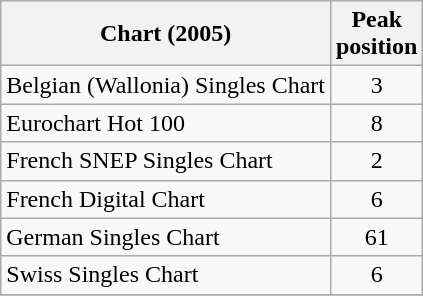<table class="wikitable sortable">
<tr>
<th>Chart (2005)</th>
<th>Peak<br>position</th>
</tr>
<tr>
<td>Belgian (Wallonia) Singles Chart</td>
<td align="center">3</td>
</tr>
<tr>
<td>Eurochart Hot 100</td>
<td align="center">8</td>
</tr>
<tr>
<td>French SNEP Singles Chart</td>
<td align="center">2</td>
</tr>
<tr>
<td>French Digital Chart</td>
<td align="center">6</td>
</tr>
<tr>
<td>German Singles Chart</td>
<td align="center">61</td>
</tr>
<tr>
<td>Swiss Singles Chart</td>
<td align="center">6</td>
</tr>
<tr>
</tr>
</table>
